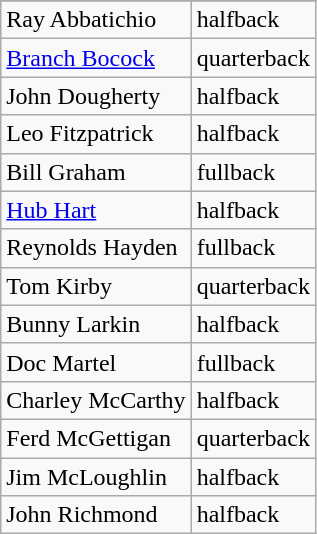<table class="wikitable">
<tr>
</tr>
<tr>
<td>Ray Abbatichio</td>
<td>halfback</td>
</tr>
<tr>
<td><a href='#'>Branch Bocock</a></td>
<td>quarterback</td>
</tr>
<tr>
<td>John Dougherty</td>
<td>halfback</td>
</tr>
<tr>
<td>Leo Fitzpatrick</td>
<td>halfback</td>
</tr>
<tr>
<td>Bill Graham</td>
<td>fullback</td>
</tr>
<tr>
<td><a href='#'>Hub Hart</a></td>
<td>halfback</td>
</tr>
<tr>
<td>Reynolds Hayden</td>
<td>fullback</td>
</tr>
<tr>
<td>Tom Kirby</td>
<td>quarterback</td>
</tr>
<tr>
<td>Bunny Larkin</td>
<td>halfback</td>
</tr>
<tr>
<td>Doc Martel</td>
<td>fullback</td>
</tr>
<tr>
<td>Charley McCarthy</td>
<td>halfback</td>
</tr>
<tr>
<td>Ferd McGettigan</td>
<td>quarterback</td>
</tr>
<tr>
<td>Jim McLoughlin</td>
<td>halfback</td>
</tr>
<tr>
<td>John Richmond</td>
<td>halfback</td>
</tr>
</table>
